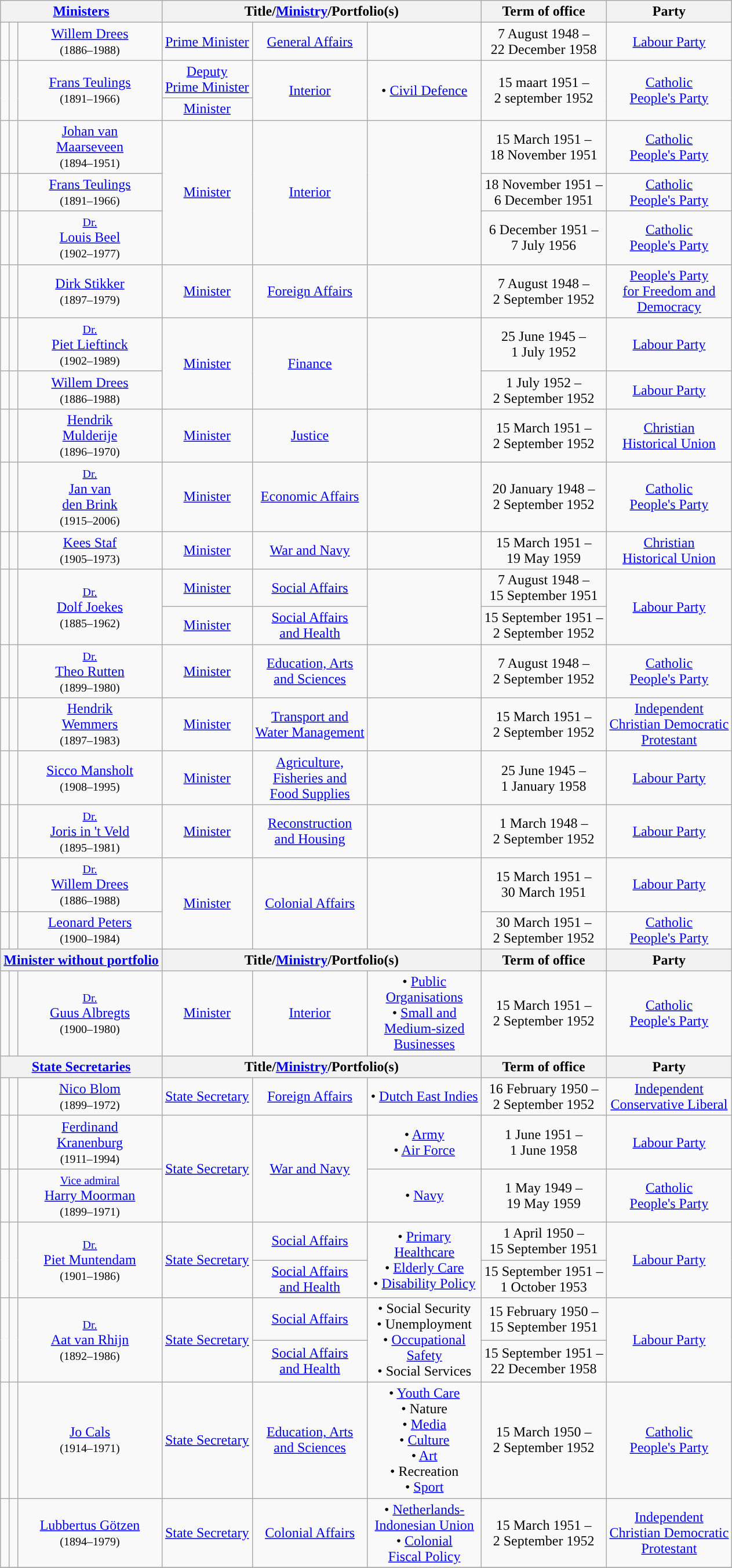<table class="wikitable" style="text-align:center">
<tr>
<th colspan=3><a href='#'>Ministers</a></th>
<th colspan=3>Title/<a href='#'>Ministry</a>/Portfolio(s)</th>
<th>Term of office</th>
<th>Party</th>
</tr>
<tr>
<td style="background:"></td>
<td></td>
<td><a href='#'>Willem Drees</a> <br> <small>(1886–1988)</small></td>
<td><a href='#'>Prime Minister</a></td>
<td><a href='#'>General Affairs</a></td>
<td></td>
<td>7 August 1948 – <br> 22 December 1958 <br>  </td>
<td><a href='#'>Labour Party</a></td>
</tr>
<tr>
<td rowspan=2 style="background:"></td>
<td rowspan=2></td>
<td rowspan=2><a href='#'>Frans Teulings</a> <br> <small>(1891–1966)</small></td>
<td><a href='#'>Deputy <br> Prime Minister</a></td>
<td rowspan=2><a href='#'>Interior</a></td>
<td rowspan=2>• <a href='#'>Civil Defence</a></td>
<td rowspan=2>15 maart 1951 – <br> 2 september 1952</td>
<td rowspan=2><a href='#'>Catholic <br> People's Party</a></td>
</tr>
<tr>
<td><a href='#'>Minister</a></td>
</tr>
<tr>
<td style="background:"></td>
<td></td>
<td><a href='#'>Johan van <br> Maarseveen</a> <br> <small>(1894–1951)</small></td>
<td rowspan=3><a href='#'>Minister</a></td>
<td rowspan=3><a href='#'>Interior</a></td>
<td rowspan=3></td>
<td>15 March 1951 – <br> 18 November 1951 <br> </td>
<td><a href='#'>Catholic <br> People's Party</a></td>
</tr>
<tr>
<td style="background:"></td>
<td></td>
<td><a href='#'>Frans Teulings</a> <br> <small>(1891–1966)</small></td>
<td>18 November 1951 – <br> 6 December 1951 <br> </td>
<td><a href='#'>Catholic <br> People's Party</a></td>
</tr>
<tr>
<td style="background:"></td>
<td></td>
<td><small><a href='#'>Dr.</a></small> <br> <a href='#'>Louis Beel</a> <br> <small>(1902–1977)</small></td>
<td>6 December 1951 – <br> 7 July 1956 <br> </td>
<td><a href='#'>Catholic <br> People's Party</a></td>
</tr>
<tr>
<td style="background:"></td>
<td></td>
<td><a href='#'>Dirk Stikker</a> <br> <small>(1897–1979)</small></td>
<td><a href='#'>Minister</a></td>
<td><a href='#'>Foreign Affairs</a></td>
<td></td>
<td>7 August 1948 – <br> 2 September 1952 <br> </td>
<td><a href='#'>People's Party <br> for Freedom and <br> Democracy</a></td>
</tr>
<tr>
<td style="background:"></td>
<td></td>
<td><small><a href='#'>Dr.</a></small> <br> <a href='#'>Piet Lieftinck</a> <br> <small>(1902–1989)</small></td>
<td rowspan=2><a href='#'>Minister</a></td>
<td rowspan=2><a href='#'>Finance</a></td>
<td rowspan=2></td>
<td>25 June 1945 – <br> 1 July 1952 <br>  </td>
<td><a href='#'>Labour Party</a></td>
</tr>
<tr>
<td style="background:"></td>
<td></td>
<td><a href='#'>Willem Drees</a> <br> <small>(1886–1988)</small></td>
<td>1 July 1952 – <br> 2 September 1952 <br> </td>
<td><a href='#'>Labour Party</a></td>
</tr>
<tr>
<td style="background:"></td>
<td></td>
<td><a href='#'>Hendrik <br> Mulderije</a> <br> <small>(1896–1970)</small></td>
<td><a href='#'>Minister</a></td>
<td><a href='#'>Justice</a></td>
<td></td>
<td>15 March 1951 – <br> 2 September 1952</td>
<td><a href='#'>Christian <br> Historical Union</a></td>
</tr>
<tr>
<td style="background:"></td>
<td></td>
<td><small><a href='#'>Dr.</a></small> <br> <a href='#'>Jan van <br> den Brink</a> <br> <small>(1915–2006)</small></td>
<td><a href='#'>Minister</a></td>
<td><a href='#'>Economic Affairs</a></td>
<td></td>
<td>20 January 1948 – <br> 2 September 1952 <br> </td>
<td><a href='#'>Catholic <br> People's Party</a></td>
</tr>
<tr>
<td style="background:"></td>
<td></td>
<td><a href='#'>Kees Staf</a> <br> <small>(1905–1973)</small></td>
<td><a href='#'>Minister</a></td>
<td><a href='#'>War and Navy</a></td>
<td></td>
<td>15 March 1951 – <br> 19 May 1959 <br> </td>
<td><a href='#'>Christian <br> Historical Union</a></td>
</tr>
<tr>
<td rowspan=2 style="background:"></td>
<td rowspan=2></td>
<td rowspan=2><small><a href='#'>Dr.</a></small> <br> <a href='#'>Dolf Joekes</a> <br> <small>(1885–1962)</small></td>
<td><a href='#'>Minister</a></td>
<td><a href='#'>Social Affairs</a></td>
<td rowspan=2></td>
<td>7 August 1948 – <br> 15 September 1951 <br> </td>
<td rowspan=2><a href='#'>Labour Party</a></td>
</tr>
<tr>
<td><a href='#'>Minister</a></td>
<td><a href='#'>Social Affairs</a> <br> <a href='#'>and Health</a></td>
<td>15 September 1951 – <br> 2 September 1952</td>
</tr>
<tr>
<td style="background:"></td>
<td></td>
<td><small><a href='#'>Dr.</a></small> <br> <a href='#'>Theo Rutten</a> <br> <small>(1899–1980)</small></td>
<td><a href='#'>Minister</a></td>
<td><a href='#'>Education, Arts <br> and Sciences</a></td>
<td></td>
<td>7 August 1948 – <br> 2 September 1952 <br> </td>
<td><a href='#'>Catholic <br> People's Party</a></td>
</tr>
<tr>
<td style="background:"></td>
<td></td>
<td><a href='#'>Hendrik <br> Wemmers</a> <br> <small>(1897–1983)</small></td>
<td><a href='#'>Minister</a></td>
<td><a href='#'>Transport and <br> Water Management</a></td>
<td></td>
<td>15 March 1951 – <br> 2 September 1952</td>
<td><a href='#'>Independent</a> <br> <a href='#'>Christian Democratic <br> Protestant</a></td>
</tr>
<tr>
<td style="background:"></td>
<td></td>
<td><a href='#'>Sicco Mansholt</a> <br> <small>(1908–1995)</small></td>
<td><a href='#'>Minister</a></td>
<td><a href='#'>Agriculture, <br> Fisheries and <br> Food Supplies</a></td>
<td></td>
<td>25 June 1945 – <br> 1 January 1958 <br>  </td>
<td><a href='#'>Labour Party</a></td>
</tr>
<tr>
<td style="background:"></td>
<td></td>
<td><small><a href='#'>Dr.</a></small> <br> <a href='#'>Joris in 't Veld</a> <br> <small>(1895–1981)</small></td>
<td><a href='#'>Minister</a></td>
<td><a href='#'>Reconstruction <br> and Housing</a></td>
<td></td>
<td>1 March 1948 – <br> 2 September 1952 <br> </td>
<td><a href='#'>Labour Party</a></td>
</tr>
<tr>
<td style="background:"></td>
<td></td>
<td><small><a href='#'>Dr.</a></small> <br> <a href='#'>Willem Drees</a> <br> <small>(1886–1988)</small></td>
<td rowspan=2><a href='#'>Minister</a></td>
<td rowspan=2><a href='#'>Colonial Affairs</a></td>
<td rowspan=2></td>
<td>15 March 1951 – <br> 30 March 1951 <br> </td>
<td><a href='#'>Labour Party</a></td>
</tr>
<tr>
<td style="background:"></td>
<td></td>
<td><a href='#'>Leonard Peters</a> <br> <small>(1900–1984)</small></td>
<td>30 March 1951 – <br> 2 September 1952</td>
<td><a href='#'>Catholic <br> People's Party</a></td>
</tr>
<tr>
<th colspan=3><a href='#'>Minister without portfolio</a></th>
<th colspan=3>Title/<a href='#'>Ministry</a>/Portfolio(s)</th>
<th>Term of office</th>
<th>Party</th>
</tr>
<tr>
<td style="background:"></td>
<td></td>
<td><small><a href='#'>Dr.</a></small> <br> <a href='#'>Guus Albregts</a> <br> <small>(1900–1980)</small></td>
<td><a href='#'>Minister</a></td>
<td><a href='#'>Interior</a></td>
<td>• <a href='#'>Public <br> Organisations</a> <br> • <a href='#'>Small and <br> Medium-sized <br> Businesses</a></td>
<td>15 March 1951 – <br> 2 September 1952</td>
<td><a href='#'>Catholic <br> People's Party</a></td>
</tr>
<tr>
<th colspan=3><a href='#'>State Secretaries</a></th>
<th colspan=3>Title/<a href='#'>Ministry</a>/Portfolio(s)</th>
<th>Term of office</th>
<th>Party</th>
</tr>
<tr>
<td style="background:"></td>
<td></td>
<td><a href='#'>Nico Blom</a> <br> <small>(1899–1972)</small></td>
<td><a href='#'>State Secretary</a></td>
<td><a href='#'>Foreign Affairs</a></td>
<td>• <a href='#'>Dutch East Indies</a></td>
<td>16 February 1950 – <br> 2 September 1952 <br> </td>
<td><a href='#'>Independent</a> <br> <a href='#'>Conservative Liberal</a></td>
</tr>
<tr>
<td style="background:"></td>
<td></td>
<td><a href='#'>Ferdinand <br> Kranenburg</a> <br> <small>(1911–1994)</small></td>
<td rowspan=2><a href='#'>State Secretary</a></td>
<td rowspan=2><a href='#'>War and Navy</a></td>
<td>• <a href='#'>Army</a> <br> • <a href='#'>Air Force</a></td>
<td>1 June 1951 – <br> 1 June 1958 <br> </td>
<td><a href='#'>Labour Party</a></td>
</tr>
<tr>
<td style="background:"></td>
<td></td>
<td><small><a href='#'>Vice admiral</a></small> <br> <a href='#'>Harry Moorman</a> <br> <small>(1899–1971)</small></td>
<td>• <a href='#'>Navy</a></td>
<td>1 May 1949 – <br> 19 May 1959 <br>  </td>
<td><a href='#'>Catholic <br> People's Party</a></td>
</tr>
<tr>
<td rowspan=2 style="background:"></td>
<td rowspan=2></td>
<td rowspan=2><small><a href='#'>Dr.</a></small> <br> <a href='#'>Piet Muntendam</a> <br> <small>(1901–1986)</small></td>
<td rowspan=2><a href='#'>State Secretary</a></td>
<td><a href='#'>Social Affairs</a></td>
<td rowspan=2>• <a href='#'>Primary <br> Healthcare</a> <br> • <a href='#'>Elderly Care</a> <br> • <a href='#'>Disability Policy</a></td>
<td>1 April 1950 – <br> 15 September 1951 <br> </td>
<td rowspan=2><a href='#'>Labour Party</a></td>
</tr>
<tr>
<td><a href='#'>Social Affairs</a> <br> <a href='#'>and Health</a></td>
<td>15 September 1951 – <br> 1 October 1953 <br> </td>
</tr>
<tr>
<td rowspan=2 style="background:"></td>
<td rowspan=2></td>
<td rowspan=2><small><a href='#'>Dr.</a></small> <br> <a href='#'>Aat van Rhijn</a> <br> <small>(1892–1986)</small></td>
<td rowspan=2><a href='#'>State Secretary</a></td>
<td><a href='#'>Social Affairs</a></td>
<td rowspan=2>• Social Security <br> • Unemployment <br> • <a href='#'>Occupational <br> Safety</a> <br> • Social Services</td>
<td>15 February 1950 – <br> 15 September 1951 <br> </td>
<td rowspan=2><a href='#'>Labour Party</a></td>
</tr>
<tr>
<td><a href='#'>Social Affairs</a> <br> <a href='#'>and Health</a></td>
<td>15 September 1951 – <br> 22 December 1958 <br> </td>
</tr>
<tr>
<td style="background:"></td>
<td></td>
<td><a href='#'>Jo Cals</a> <br> <small>(1914–1971)</small></td>
<td><a href='#'>State Secretary</a></td>
<td><a href='#'>Education, Arts <br> and Sciences</a></td>
<td>• <a href='#'>Youth Care</a> <br> • Nature <br> • <a href='#'>Media</a> <br> • <a href='#'>Culture</a> <br> • <a href='#'>Art</a> <br> • Recreation <br> • <a href='#'>Sport</a></td>
<td>15 March 1950 – <br> 2 September 1952 <br> </td>
<td><a href='#'>Catholic <br> People's Party</a></td>
</tr>
<tr>
<td style="background:"></td>
<td></td>
<td><a href='#'>Lubbertus Götzen</a> <br> <small>(1894–1979)</small></td>
<td><a href='#'>State Secretary</a></td>
<td><a href='#'>Colonial Affairs</a></td>
<td>• <a href='#'>Netherlands-<br>Indonesian Union</a> <br> • <a href='#'>Colonial <br> Fiscal Policy</a></td>
<td>15 March 1951 – <br> 2 September 1952</td>
<td><a href='#'>Independent</a> <br> <a href='#'>Christian Democratic <br> Protestant</a></td>
</tr>
<tr>
</tr>
</table>
